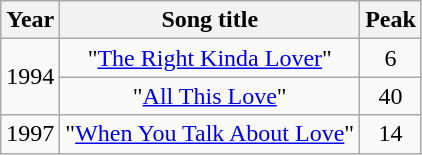<table class="wikitable" style="text-align:center;">
<tr>
<th>Year</th>
<th>Song title</th>
<th>Peak</th>
</tr>
<tr>
<td rowspan="2">1994</td>
<td>"<a href='#'>The Right Kinda Lover</a>"</td>
<td>6</td>
</tr>
<tr>
<td>"<a href='#'>All This Love</a>"</td>
<td>40</td>
</tr>
<tr>
<td>1997</td>
<td>"<a href='#'>When You Talk About Love</a>"</td>
<td>14</td>
</tr>
</table>
